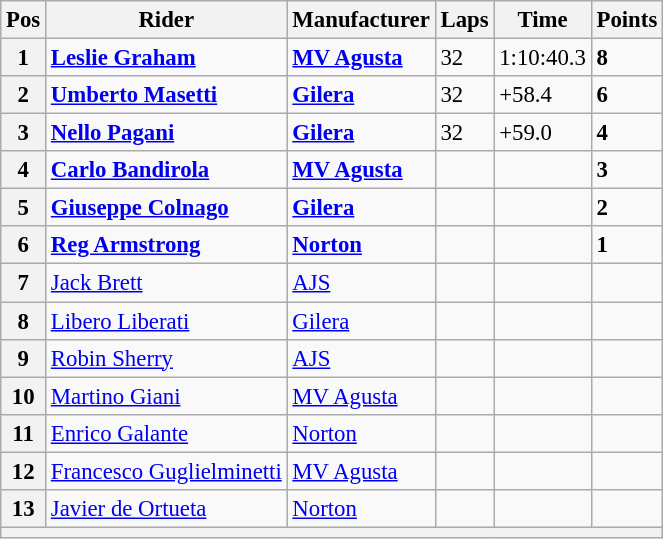<table class="wikitable" style="font-size: 95%;">
<tr>
<th>Pos</th>
<th>Rider</th>
<th>Manufacturer</th>
<th>Laps</th>
<th>Time</th>
<th>Points</th>
</tr>
<tr>
<th>1</th>
<td> <strong><a href='#'>Leslie Graham</a></strong></td>
<td><strong><a href='#'>MV Agusta</a></strong></td>
<td>32</td>
<td>1:10:40.3</td>
<td><strong>8</strong></td>
</tr>
<tr>
<th>2</th>
<td> <strong><a href='#'>Umberto Masetti</a></strong></td>
<td><strong><a href='#'>Gilera</a></strong></td>
<td>32</td>
<td>+58.4</td>
<td><strong>6</strong></td>
</tr>
<tr>
<th>3</th>
<td> <strong><a href='#'>Nello Pagani</a></strong></td>
<td><strong><a href='#'>Gilera</a></strong></td>
<td>32</td>
<td>+59.0</td>
<td><strong>4</strong></td>
</tr>
<tr>
<th>4</th>
<td> <strong><a href='#'>Carlo Bandirola</a></strong></td>
<td><strong><a href='#'>MV Agusta</a></strong></td>
<td></td>
<td></td>
<td><strong>3</strong></td>
</tr>
<tr>
<th>5</th>
<td> <strong><a href='#'>Giuseppe Colnago</a></strong></td>
<td><strong><a href='#'>Gilera</a></strong></td>
<td></td>
<td></td>
<td><strong>2</strong></td>
</tr>
<tr>
<th>6</th>
<td> <strong><a href='#'>Reg Armstrong</a></strong></td>
<td><strong><a href='#'>Norton</a></strong></td>
<td></td>
<td></td>
<td><strong>1</strong></td>
</tr>
<tr>
<th>7</th>
<td> <a href='#'>Jack Brett</a></td>
<td><a href='#'>AJS</a></td>
<td></td>
<td></td>
<td></td>
</tr>
<tr>
<th>8</th>
<td> <a href='#'>Libero Liberati</a></td>
<td><a href='#'>Gilera</a></td>
<td></td>
<td></td>
<td></td>
</tr>
<tr>
<th>9</th>
<td> <a href='#'>Robin Sherry</a></td>
<td><a href='#'>AJS</a></td>
<td></td>
<td></td>
<td></td>
</tr>
<tr>
<th>10</th>
<td> <a href='#'>Martino Giani</a></td>
<td><a href='#'>MV Agusta</a></td>
<td></td>
<td></td>
<td></td>
</tr>
<tr>
<th>11</th>
<td> <a href='#'>Enrico Galante</a></td>
<td><a href='#'>Norton</a></td>
<td></td>
<td></td>
<td></td>
</tr>
<tr>
<th>12</th>
<td> <a href='#'>Francesco Guglielminetti</a></td>
<td><a href='#'>MV Agusta</a></td>
<td></td>
<td></td>
<td></td>
</tr>
<tr>
<th>13</th>
<td> <a href='#'>Javier de Ortueta</a></td>
<td><a href='#'>Norton</a></td>
<td></td>
<td></td>
<td></td>
</tr>
<tr>
<th colspan=6></th>
</tr>
</table>
